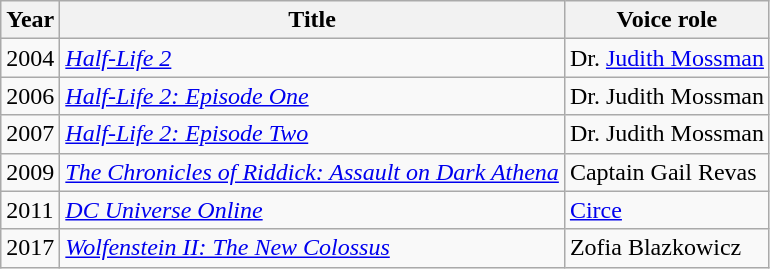<table class="wikitable">
<tr>
<th>Year</th>
<th>Title</th>
<th>Voice role</th>
</tr>
<tr>
<td>2004</td>
<td><em><a href='#'>Half-Life 2</a></em></td>
<td>Dr. <a href='#'>Judith Mossman</a></td>
</tr>
<tr>
<td>2006</td>
<td><em><a href='#'>Half-Life 2: Episode One</a></em></td>
<td>Dr. Judith Mossman</td>
</tr>
<tr>
<td>2007</td>
<td><em><a href='#'>Half-Life 2: Episode Two</a></em></td>
<td>Dr. Judith Mossman</td>
</tr>
<tr>
<td>2009</td>
<td><em><a href='#'>The Chronicles of Riddick: Assault on Dark Athena</a></em></td>
<td>Captain Gail Revas</td>
</tr>
<tr>
<td>2011</td>
<td><em><a href='#'>DC Universe Online</a></em></td>
<td><a href='#'>Circe</a></td>
</tr>
<tr>
<td>2017</td>
<td><em><a href='#'>Wolfenstein II: The New Colossus</a></em></td>
<td>Zofia Blazkowicz</td>
</tr>
</table>
